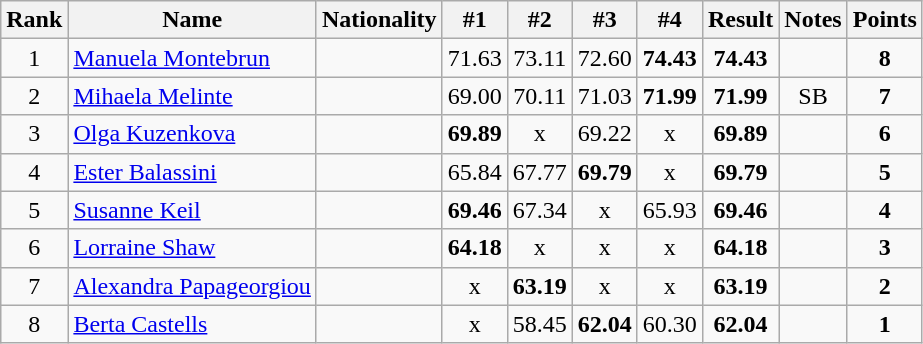<table class="wikitable sortable" style="text-align:center">
<tr>
<th>Rank</th>
<th>Name</th>
<th>Nationality</th>
<th>#1</th>
<th>#2</th>
<th>#3</th>
<th>#4</th>
<th>Result</th>
<th>Notes</th>
<th>Points</th>
</tr>
<tr>
<td>1</td>
<td align=left><a href='#'>Manuela Montebrun</a></td>
<td align=left></td>
<td>71.63</td>
<td>73.11</td>
<td>72.60</td>
<td><strong>74.43</strong></td>
<td><strong>74.43</strong></td>
<td></td>
<td><strong>8</strong></td>
</tr>
<tr>
<td>2</td>
<td align=left><a href='#'>Mihaela Melinte</a></td>
<td align=left></td>
<td>69.00</td>
<td>70.11</td>
<td>71.03</td>
<td><strong>71.99</strong></td>
<td><strong>71.99</strong></td>
<td>SB</td>
<td><strong>7</strong></td>
</tr>
<tr>
<td>3</td>
<td align=left><a href='#'>Olga Kuzenkova</a></td>
<td align=left></td>
<td><strong>69.89</strong></td>
<td>x</td>
<td>69.22</td>
<td>x</td>
<td><strong>69.89</strong></td>
<td></td>
<td><strong>6</strong></td>
</tr>
<tr>
<td>4</td>
<td align=left><a href='#'>Ester Balassini</a></td>
<td align=left></td>
<td>65.84</td>
<td>67.77</td>
<td><strong>69.79</strong></td>
<td>x</td>
<td><strong>69.79</strong></td>
<td></td>
<td><strong>5</strong></td>
</tr>
<tr>
<td>5</td>
<td align=left><a href='#'>Susanne Keil</a></td>
<td align=left></td>
<td><strong>69.46</strong></td>
<td>67.34</td>
<td>x</td>
<td>65.93</td>
<td><strong>69.46</strong></td>
<td></td>
<td><strong>4</strong></td>
</tr>
<tr>
<td>6</td>
<td align=left><a href='#'>Lorraine Shaw</a></td>
<td align=left></td>
<td><strong>64.18</strong></td>
<td>x</td>
<td>x</td>
<td>x</td>
<td><strong>64.18</strong></td>
<td></td>
<td><strong>3</strong></td>
</tr>
<tr>
<td>7</td>
<td align=left><a href='#'>Alexandra Papageorgiou</a></td>
<td align=left></td>
<td>x</td>
<td><strong>63.19</strong></td>
<td>x</td>
<td>x</td>
<td><strong>63.19</strong></td>
<td></td>
<td><strong>2</strong></td>
</tr>
<tr>
<td>8</td>
<td align=left><a href='#'>Berta Castells</a></td>
<td align=left></td>
<td>x</td>
<td>58.45</td>
<td><strong>62.04</strong></td>
<td>60.30</td>
<td><strong>62.04</strong></td>
<td></td>
<td><strong>1</strong></td>
</tr>
</table>
